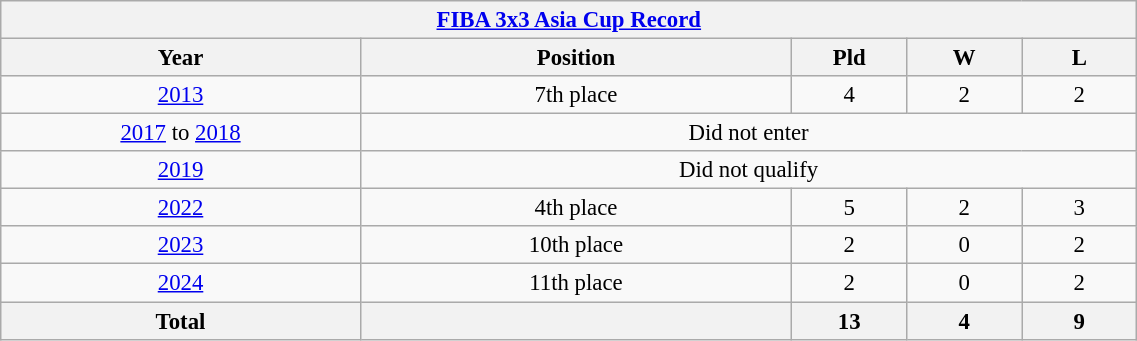<table class="wikitable collapsible autocollapse" style="text-align: center; font-size:95%;" width=60%>
<tr>
<th colspan=9><a href='#'>FIBA 3x3 Asia Cup Record</a></th>
</tr>
<tr>
<th width=25%>Year</th>
<th width=30%>Position</th>
<th width=8%>Pld</th>
<th width=8%>W</th>
<th width=8%>L</th>
</tr>
<tr>
<td> <a href='#'>2013</a></td>
<td>7th place</td>
<td>4</td>
<td>2</td>
<td>2</td>
</tr>
<tr>
<td> <a href='#'>2017</a> to  <a href='#'>2018</a></td>
<td colspan=4>Did not enter</td>
</tr>
<tr>
<td> <a href='#'>2019</a></td>
<td colspan=4>Did not qualify</td>
</tr>
<tr>
<td> <a href='#'>2022</a></td>
<td>4th place</td>
<td>5</td>
<td>2</td>
<td>3</td>
</tr>
<tr>
<td> <a href='#'>2023</a></td>
<td>10th place</td>
<td>2</td>
<td>0</td>
<td>2</td>
</tr>
<tr>
<td> <a href='#'>2024</a></td>
<td>11th place</td>
<td>2</td>
<td>0</td>
<td>2</td>
</tr>
<tr>
<th><strong>Total</strong></th>
<th></th>
<th>13</th>
<th>4</th>
<th>9</th>
</tr>
</table>
